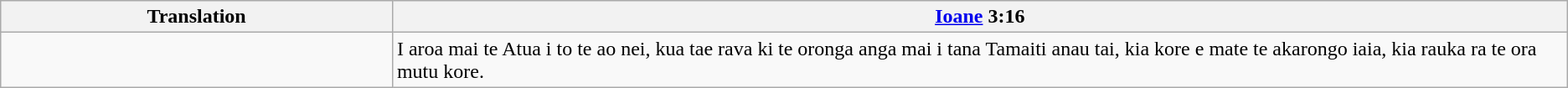<table class="wikitable">
<tr>
<th style="text-align:center; width:25%;">Translation</th>
<th><a href='#'>Ioane</a> 3:16</th>
</tr>
<tr>
<td style="text-align:center;"></td>
<td>I aroa mai te Atua i to te ao nei, kua tae rava ki te oronga anga mai i tana Tamaiti anau tai, kia kore e mate te akarongo iaia, kia rauka ra te ora mutu kore.</td>
</tr>
</table>
